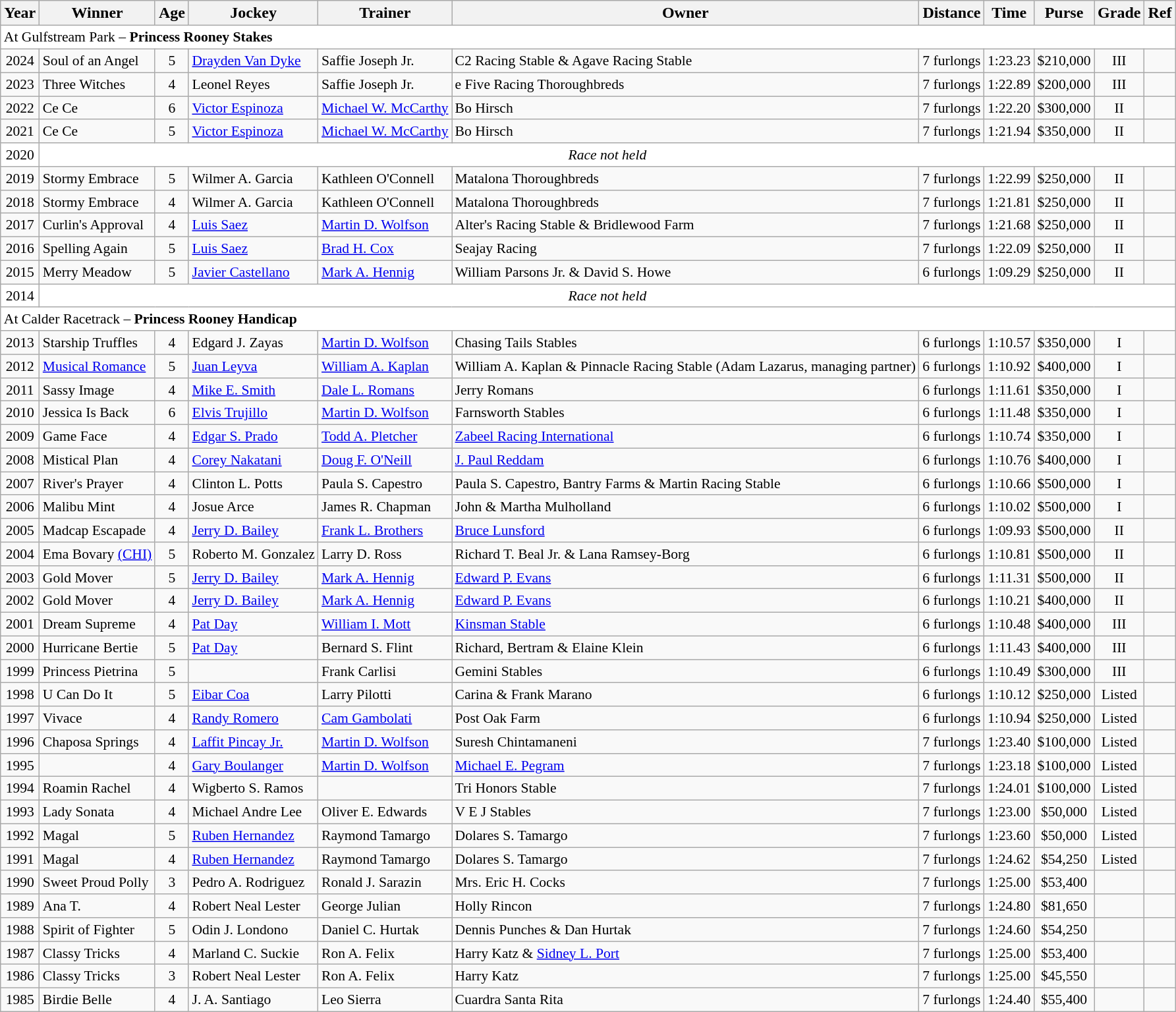<table class="wikitable sortable">
<tr>
<th>Year</th>
<th>Winner</th>
<th>Age</th>
<th>Jockey</th>
<th>Trainer</th>
<th>Owner</th>
<th>Distance</th>
<th>Time</th>
<th>Purse</th>
<th>Grade</th>
<th>Ref</th>
</tr>
<tr style="font-size:90%; background-color:white">
<td align="left" colspan=11>At Gulfstream Park – <strong>Princess Rooney Stakes</strong></td>
</tr>
<tr style="font-size:90%;">
<td align=center>2024</td>
<td>Soul of an Angel</td>
<td align=center>5</td>
<td><a href='#'>Drayden Van Dyke</a></td>
<td>Saffie Joseph Jr.</td>
<td>C2 Racing Stable & Agave Racing Stable</td>
<td align=center>7 furlongs</td>
<td align=center>1:23.23</td>
<td align=center>$210,000</td>
<td align=center>III</td>
<td></td>
</tr>
<tr style="font-size:90%;">
<td align=center>2023</td>
<td>Three Witches</td>
<td align=center>4</td>
<td>Leonel Reyes</td>
<td>Saffie Joseph Jr.</td>
<td>e Five Racing Thoroughbreds</td>
<td align=center>7 furlongs</td>
<td align=center>1:22.89</td>
<td align=center>$200,000</td>
<td align=center>III</td>
<td></td>
</tr>
<tr style="font-size:90%;">
<td align=center>2022</td>
<td>Ce Ce</td>
<td align=center>6</td>
<td><a href='#'>Victor Espinoza</a></td>
<td><a href='#'>Michael W. McCarthy</a></td>
<td>Bo Hirsch</td>
<td align=center>7 furlongs</td>
<td align=center>1:22.20</td>
<td align=center>$300,000</td>
<td align=center>II</td>
<td></td>
</tr>
<tr style="font-size:90%;">
<td align=center>2021</td>
<td>Ce Ce</td>
<td align=center>5</td>
<td><a href='#'>Victor Espinoza</a></td>
<td><a href='#'>Michael W. McCarthy</a></td>
<td>Bo Hirsch</td>
<td align=center>7 furlongs</td>
<td align=center>1:21.94</td>
<td align=center>$350,000</td>
<td align=center>II</td>
<td></td>
</tr>
<tr style="font-size:90%; background-color:white">
<td align="center">2020</td>
<td align="center" colspan=10><em>Race not held</em></td>
</tr>
<tr style="font-size:90%;">
<td align=center>2019</td>
<td>Stormy Embrace</td>
<td align=center>5</td>
<td>Wilmer A. Garcia</td>
<td>Kathleen O'Connell</td>
<td>Matalona Thoroughbreds</td>
<td align=center>7 furlongs</td>
<td align=center>1:22.99</td>
<td align=center>$250,000</td>
<td align=center>II</td>
<td></td>
</tr>
<tr style="font-size:90%;">
<td align=center>2018</td>
<td>Stormy Embrace</td>
<td align=center>4</td>
<td>Wilmer A. Garcia</td>
<td>Kathleen O'Connell</td>
<td>Matalona Thoroughbreds</td>
<td align=center>7 furlongs</td>
<td align=center>1:21.81</td>
<td align=center>$250,000</td>
<td align=center>II</td>
<td></td>
</tr>
<tr style="font-size:90%;">
<td align=center>2017</td>
<td>Curlin's Approval</td>
<td align=center>4</td>
<td><a href='#'>Luis Saez</a></td>
<td><a href='#'>Martin D. Wolfson</a></td>
<td>Alter's Racing Stable & Bridlewood Farm</td>
<td align=center>7 furlongs</td>
<td align=center>1:21.68</td>
<td align=center>$250,000</td>
<td align=center>II</td>
<td></td>
</tr>
<tr style="font-size:90%;">
<td align=center>2016</td>
<td>Spelling Again</td>
<td align=center>5</td>
<td><a href='#'>Luis Saez</a></td>
<td><a href='#'>Brad H. Cox</a></td>
<td>Seajay Racing</td>
<td align=center>7 furlongs</td>
<td align=center>1:22.09</td>
<td align=center>$250,000</td>
<td align=center>II</td>
<td></td>
</tr>
<tr style="font-size:90%;">
<td align=center>2015</td>
<td>Merry Meadow</td>
<td align=center>5</td>
<td><a href='#'>Javier Castellano</a></td>
<td><a href='#'>Mark A. Hennig</a></td>
<td>William Parsons Jr. & David S. Howe</td>
<td align=center>6 furlongs</td>
<td align=center>1:09.29</td>
<td align=center>$250,000</td>
<td align=center>II</td>
<td></td>
</tr>
<tr style="font-size:90%; background-color:white">
<td align="center">2014</td>
<td align="center" colspan=10><em>Race not held</em></td>
</tr>
<tr style="font-size:90%; background-color:white">
<td align="left" colspan=11>At Calder Racetrack  – <strong>Princess Rooney Handicap</strong></td>
</tr>
<tr style="font-size:90%;">
<td align=center>2013</td>
<td>Starship Truffles</td>
<td align=center>4</td>
<td>Edgard J. Zayas</td>
<td><a href='#'>Martin D. Wolfson</a></td>
<td>Chasing Tails Stables</td>
<td align=center>6 furlongs</td>
<td align=center>1:10.57</td>
<td align=center>$350,000</td>
<td align=center>I</td>
<td></td>
</tr>
<tr style="font-size:90%;">
<td align=center>2012</td>
<td><a href='#'>Musical Romance</a></td>
<td align=center>5</td>
<td><a href='#'>Juan Leyva</a></td>
<td><a href='#'>William A. Kaplan</a></td>
<td>William A. Kaplan & Pinnacle Racing Stable (Adam Lazarus, managing partner)</td>
<td align=center>6 furlongs</td>
<td align=center>1:10.92</td>
<td align=center>$400,000</td>
<td align=center>I</td>
<td></td>
</tr>
<tr style="font-size:90%;">
<td align=center>2011</td>
<td>Sassy Image</td>
<td align=center>4</td>
<td><a href='#'>Mike E. Smith</a></td>
<td><a href='#'>Dale L. Romans</a></td>
<td>Jerry Romans</td>
<td align=center>6 furlongs</td>
<td align=center>1:11.61</td>
<td align=center>$350,000</td>
<td align=center>I</td>
<td></td>
</tr>
<tr style="font-size:90%;">
<td align=center>2010</td>
<td>Jessica Is Back</td>
<td align=center>6</td>
<td><a href='#'>Elvis Trujillo</a></td>
<td><a href='#'>Martin D. Wolfson</a></td>
<td>Farnsworth Stables</td>
<td align=center>6 furlongs</td>
<td align=center>1:11.48</td>
<td align=center>$350,000</td>
<td align=center>I</td>
<td></td>
</tr>
<tr style="font-size:90%;">
<td align=center>2009</td>
<td>Game Face</td>
<td align=center>4</td>
<td><a href='#'>Edgar S. Prado</a></td>
<td><a href='#'>Todd A. Pletcher</a></td>
<td><a href='#'>Zabeel Racing International</a></td>
<td align=center>6 furlongs</td>
<td align=center>1:10.74</td>
<td align=center>$350,000</td>
<td align=center>I</td>
<td></td>
</tr>
<tr style="font-size:90%;">
<td align=center>2008</td>
<td>Mistical Plan</td>
<td align=center>4</td>
<td><a href='#'>Corey Nakatani</a></td>
<td><a href='#'>Doug F. O'Neill</a></td>
<td><a href='#'>J. Paul Reddam</a></td>
<td align=center>6 furlongs</td>
<td align=center>1:10.76</td>
<td align=center>$400,000</td>
<td align=center>I</td>
<td></td>
</tr>
<tr style="font-size:90%;">
<td align=center>2007</td>
<td>River's Prayer</td>
<td align=center>4</td>
<td>Clinton L. Potts</td>
<td>Paula S. Capestro</td>
<td>Paula S. Capestro, Bantry Farms & Martin Racing Stable</td>
<td align=center>6 furlongs</td>
<td align=center>1:10.66</td>
<td align=center>$500,000</td>
<td align=center>I</td>
<td></td>
</tr>
<tr style="font-size:90%;">
<td align=center>2006</td>
<td>Malibu Mint</td>
<td align=center>4</td>
<td>Josue Arce</td>
<td>James R. Chapman</td>
<td>John & Martha Mulholland</td>
<td align=center>6 furlongs</td>
<td align=center>1:10.02</td>
<td align=center>$500,000</td>
<td align=center>I</td>
<td></td>
</tr>
<tr style="font-size:90%;">
<td align=center>2005</td>
<td>Madcap Escapade</td>
<td align=center>4</td>
<td><a href='#'>Jerry D. Bailey</a></td>
<td><a href='#'>Frank L. Brothers</a></td>
<td><a href='#'>Bruce Lunsford</a></td>
<td align=center>6 furlongs</td>
<td align=center>1:09.93</td>
<td align=center>$500,000</td>
<td align=center>II</td>
<td></td>
</tr>
<tr style="font-size:90%;">
<td align=center>2004</td>
<td>Ema Bovary <a href='#'>(CHI)</a></td>
<td align=center>5</td>
<td>Roberto M. Gonzalez</td>
<td>Larry D. Ross</td>
<td>Richard T. Beal Jr. & Lana Ramsey-Borg</td>
<td align=center>6 furlongs</td>
<td align=center>1:10.81</td>
<td align=center>$500,000</td>
<td align=center>II</td>
<td></td>
</tr>
<tr style="font-size:90%;">
<td align=center>2003</td>
<td>Gold Mover</td>
<td align=center>5</td>
<td><a href='#'>Jerry D. Bailey</a></td>
<td><a href='#'>Mark A. Hennig</a></td>
<td><a href='#'>Edward P. Evans</a></td>
<td align=center>6 furlongs</td>
<td align=center>1:11.31</td>
<td align=center>$500,000</td>
<td align=center>II</td>
<td></td>
</tr>
<tr style="font-size:90%;">
<td align=center>2002</td>
<td>Gold Mover</td>
<td align=center>4</td>
<td><a href='#'>Jerry D. Bailey</a></td>
<td><a href='#'>Mark A. Hennig</a></td>
<td><a href='#'>Edward P. Evans</a></td>
<td align=center>6 furlongs</td>
<td align=center>1:10.21</td>
<td align=center>$400,000</td>
<td align=center>II</td>
<td></td>
</tr>
<tr style="font-size:90%;">
<td align=center>2001</td>
<td>Dream Supreme</td>
<td align=center>4</td>
<td><a href='#'>Pat Day</a></td>
<td><a href='#'>William I. Mott</a></td>
<td><a href='#'>Kinsman Stable</a></td>
<td align=center>6 furlongs</td>
<td align=center>1:10.48</td>
<td align=center>$400,000</td>
<td align=center>III</td>
<td></td>
</tr>
<tr style="font-size:90%;">
<td align=center>2000</td>
<td>Hurricane Bertie</td>
<td align=center>5</td>
<td><a href='#'>Pat Day</a></td>
<td>Bernard S. Flint</td>
<td>Richard, Bertram & Elaine Klein</td>
<td align=center>6 furlongs</td>
<td align=center>1:11.43</td>
<td align=center>$400,000</td>
<td align=center>III</td>
<td></td>
</tr>
<tr style="font-size:90%;">
<td align=center>1999</td>
<td>Princess Pietrina</td>
<td align=center>5</td>
<td></td>
<td>Frank Carlisi</td>
<td>Gemini Stables</td>
<td align=center>6 furlongs</td>
<td align=center>1:10.49</td>
<td align=center>$300,000</td>
<td align=center>III</td>
<td></td>
</tr>
<tr style="font-size:90%;">
<td align=center>1998</td>
<td>U Can Do It</td>
<td align=center>5</td>
<td><a href='#'>Eibar Coa</a></td>
<td>Larry Pilotti</td>
<td>Carina & Frank Marano</td>
<td align=center>6 furlongs</td>
<td align=center>1:10.12</td>
<td align=center>$250,000</td>
<td align=center>Listed</td>
<td></td>
</tr>
<tr style="font-size:90%;">
<td align=center>1997</td>
<td>Vivace</td>
<td align=center>4</td>
<td><a href='#'>Randy Romero</a></td>
<td><a href='#'>Cam Gambolati</a></td>
<td>Post Oak Farm</td>
<td align=center>6 furlongs</td>
<td align=center>1:10.94</td>
<td align=center>$250,000</td>
<td align=center>Listed</td>
<td></td>
</tr>
<tr style="font-size:90%;">
<td align=center>1996</td>
<td>Chaposa Springs</td>
<td align=center>4</td>
<td><a href='#'>Laffit Pincay Jr.</a></td>
<td><a href='#'>Martin D. Wolfson</a></td>
<td>Suresh Chintamaneni</td>
<td align=center>7 furlongs</td>
<td align=center>1:23.40</td>
<td align=center>$100,000</td>
<td align=center>Listed</td>
<td></td>
</tr>
<tr style="font-size:90%;">
<td align=center>1995</td>
<td></td>
<td align=center>4</td>
<td><a href='#'>Gary Boulanger</a></td>
<td><a href='#'>Martin D. Wolfson</a></td>
<td><a href='#'>Michael E. Pegram</a></td>
<td align=center>7 furlongs</td>
<td align=center>1:23.18</td>
<td align=center>$100,000</td>
<td align=center>Listed</td>
<td></td>
</tr>
<tr style="font-size:90%;">
<td align=center>1994</td>
<td>Roamin Rachel</td>
<td align=center>4</td>
<td>Wigberto S. Ramos</td>
<td></td>
<td>Tri Honors Stable</td>
<td align=center>7 furlongs</td>
<td align=center>1:24.01</td>
<td align=center>$100,000</td>
<td align=center>Listed</td>
<td></td>
</tr>
<tr style="font-size:90%;">
<td align=center>1993</td>
<td>Lady Sonata</td>
<td align=center>4</td>
<td>Michael Andre Lee</td>
<td>Oliver E. Edwards</td>
<td>V E J Stables</td>
<td align=center>7 furlongs</td>
<td align=center>1:23.00</td>
<td align=center>$50,000</td>
<td align=center>Listed</td>
<td></td>
</tr>
<tr style="font-size:90%;">
<td align=center>1992</td>
<td>Magal</td>
<td align=center>5</td>
<td><a href='#'>Ruben Hernandez</a></td>
<td>Raymond Tamargo</td>
<td>Dolares S. Tamargo</td>
<td align=center>7 furlongs</td>
<td align=center>1:23.60</td>
<td align=center>$50,000</td>
<td align=center>Listed</td>
<td></td>
</tr>
<tr style="font-size:90%;">
<td align=center>1991</td>
<td>Magal</td>
<td align=center>4</td>
<td><a href='#'>Ruben Hernandez</a></td>
<td>Raymond Tamargo</td>
<td>Dolares S. Tamargo</td>
<td align=center>7 furlongs</td>
<td align=center>1:24.62</td>
<td align=center>$54,250</td>
<td align=center>Listed</td>
<td></td>
</tr>
<tr style="font-size:90%;">
<td align=center>1990</td>
<td>Sweet Proud Polly</td>
<td align=center>3</td>
<td>Pedro A. Rodriguez</td>
<td>Ronald J. Sarazin</td>
<td>Mrs. Eric H. Cocks</td>
<td align=center>7 furlongs</td>
<td align=center>1:25.00</td>
<td align=center>$53,400</td>
<td align=center></td>
<td></td>
</tr>
<tr style="font-size:90%;">
<td align=center>1989</td>
<td>Ana T.</td>
<td align=center>4</td>
<td>Robert Neal Lester</td>
<td>George Julian</td>
<td>Holly Rincon</td>
<td align=center>7 furlongs</td>
<td align=center>1:24.80</td>
<td align=center>$81,650</td>
<td align=center></td>
<td></td>
</tr>
<tr style="font-size:90%;">
<td align=center>1988</td>
<td>Spirit of Fighter</td>
<td align=center>5</td>
<td>Odin J. Londono</td>
<td>Daniel C. Hurtak</td>
<td>Dennis Punches & Dan Hurtak</td>
<td align=center>7 furlongs</td>
<td align=center>1:24.60</td>
<td align=center>$54,250</td>
<td align=center></td>
<td></td>
</tr>
<tr style="font-size:90%;">
<td align=center>1987</td>
<td>Classy Tricks</td>
<td align=center>4</td>
<td>Marland C. Suckie</td>
<td>Ron A. Felix</td>
<td>Harry Katz & <a href='#'>Sidney L. Port</a></td>
<td align=center>7 furlongs</td>
<td align=center>1:25.00</td>
<td align=center>$53,400</td>
<td align=center></td>
<td></td>
</tr>
<tr style="font-size:90%;">
<td align=center>1986</td>
<td>Classy Tricks</td>
<td align=center>3</td>
<td>Robert Neal Lester</td>
<td>Ron A. Felix</td>
<td>Harry Katz</td>
<td align=center>7 furlongs</td>
<td align=center>1:25.00</td>
<td align=center>$45,550</td>
<td align=center></td>
<td></td>
</tr>
<tr style="font-size:90%;">
<td align=center>1985</td>
<td>Birdie Belle</td>
<td align=center>4</td>
<td>J. A. Santiago</td>
<td>Leo Sierra</td>
<td>Cuardra Santa Rita</td>
<td align=center>7 furlongs</td>
<td align=center>1:24.40</td>
<td align=center>$55,400</td>
<td align=center></td>
<td></td>
</tr>
</table>
